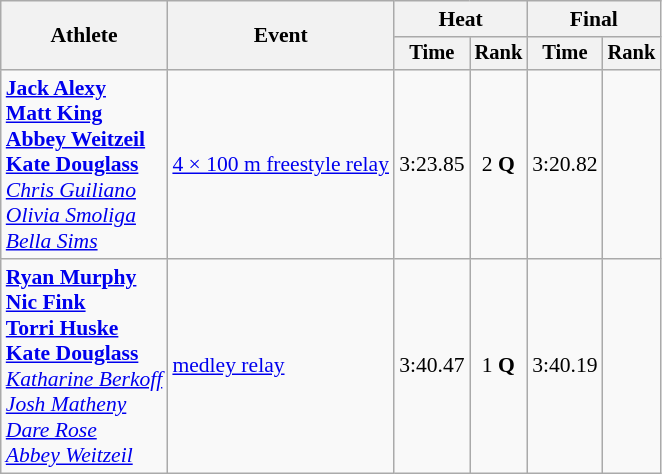<table class="wikitable" style="text-align:center; font-size:90%;">
<tr>
<th rowspan="2">Athlete</th>
<th rowspan="2">Event</th>
<th colspan="2">Heat</th>
<th colspan="2">Final</th>
</tr>
<tr style="font-size:95%">
<th>Time</th>
<th>Rank</th>
<th>Time</th>
<th>Rank</th>
</tr>
<tr>
<td align=left><strong><a href='#'>Jack Alexy</a><br><a href='#'>Matt King</a><br><a href='#'>Abbey Weitzeil</a><br><a href='#'>Kate Douglass</a></strong><br><em><a href='#'>Chris Guiliano</a><br><a href='#'>Olivia Smoliga</a><br><a href='#'>Bella Sims</a></em></td>
<td align=left><a href='#'>4 × 100 m freestyle relay</a></td>
<td>3:23.85</td>
<td>2 <strong>Q</strong></td>
<td>3:20.82</td>
<td></td>
</tr>
<tr>
<td align=left><strong><a href='#'>Ryan Murphy</a><br><a href='#'>Nic Fink</a><br><a href='#'>Torri Huske</a><br><a href='#'>Kate Douglass</a></strong><br><em><a href='#'>Katharine Berkoff</a><br><a href='#'>Josh Matheny</a><br><a href='#'>Dare Rose</a><br><a href='#'>Abbey Weitzeil</a></em></td>
<td align=left><a href='#'> medley relay</a></td>
<td>3:40.47</td>
<td>1 <strong>Q</strong></td>
<td>3:40.19</td>
<td></td>
</tr>
</table>
